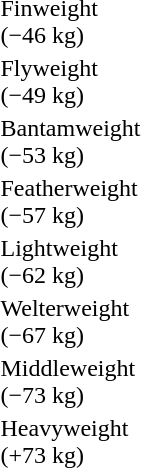<table>
<tr>
<td rowspan=2>Finweight<br>(−46 kg) </td>
<td rowspan=2></td>
<td rowspan=2></td>
<td></td>
</tr>
<tr>
<td></td>
</tr>
<tr>
<td rowspan=2>Flyweight<br>(−49 kg) </td>
<td rowspan=2></td>
<td rowspan=2></td>
<td></td>
</tr>
<tr>
<td></td>
</tr>
<tr>
<td rowspan=2>Bantamweight<br>(−53 kg) </td>
<td rowspan=2></td>
<td rowspan=2></td>
<td></td>
</tr>
<tr>
<td></td>
</tr>
<tr>
<td rowspan=2>Featherweight<br>(−57 kg) </td>
<td rowspan=2></td>
<td rowspan=2></td>
<td></td>
</tr>
<tr>
<td></td>
</tr>
<tr>
<td rowspan=2>Lightweight<br>(−62 kg) </td>
<td rowspan=2></td>
<td rowspan=2></td>
<td></td>
</tr>
<tr>
<td></td>
</tr>
<tr>
<td rowspan=2>Welterweight<br>(−67 kg) </td>
<td rowspan=2></td>
<td rowspan=2></td>
<td></td>
</tr>
<tr>
<td></td>
</tr>
<tr>
<td rowspan=2>Middleweight<br>(−73 kg) </td>
<td rowspan=2></td>
<td rowspan=2></td>
<td></td>
</tr>
<tr>
<td></td>
</tr>
<tr>
<td rowspan=2>Heavyweight<br>(+73 kg) </td>
<td rowspan=2></td>
<td rowspan=2></td>
<td></td>
</tr>
<tr>
<td></td>
</tr>
</table>
